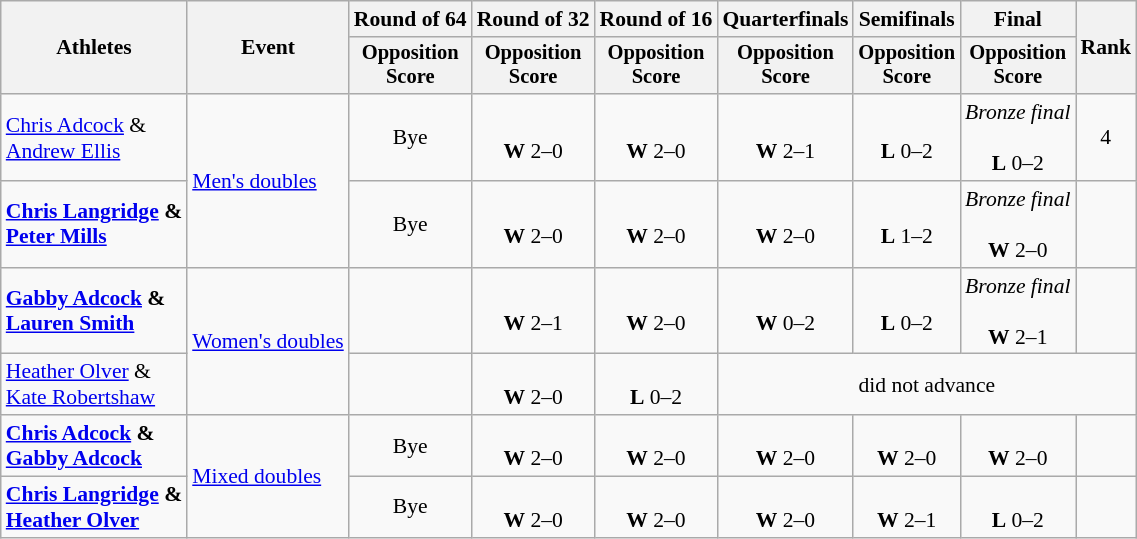<table class=wikitable style="font-size:90%">
<tr>
<th rowspan="2">Athletes</th>
<th rowspan="2">Event</th>
<th>Round of 64</th>
<th>Round of 32</th>
<th>Round of 16</th>
<th>Quarterfinals</th>
<th>Semifinals</th>
<th>Final</th>
<th rowspan=2>Rank</th>
</tr>
<tr style="font-size:95%">
<th>Opposition<br>Score</th>
<th>Opposition<br>Score</th>
<th>Opposition<br>Score</th>
<th>Opposition<br>Score</th>
<th>Opposition<br>Score</th>
<th>Opposition<br>Score</th>
</tr>
<tr align=center>
<td align=left><a href='#'>Chris Adcock</a> &<br><a href='#'>Andrew Ellis</a></td>
<td style="text-align:left;" rowspan="2"><a href='#'>Men's doubles</a></td>
<td>Bye</td>
<td><br><strong>W</strong> 2–0</td>
<td><br><strong>W</strong> 2–0</td>
<td><br><strong>W</strong> 2–1</td>
<td><br><strong>L</strong> 0–2</td>
<td><em>Bronze final</em><br><br><strong>L</strong> 0–2</td>
<td>4</td>
</tr>
<tr align=center>
<td align=left><strong><a href='#'>Chris Langridge</a> &<br><a href='#'>Peter Mills</a></strong></td>
<td>Bye</td>
<td><br><strong>W</strong> 2–0</td>
<td><br><strong>W</strong> 2–0</td>
<td><br><strong>W</strong> 2–0</td>
<td><br><strong>L</strong> 1–2</td>
<td><em>Bronze final</em><br><br><strong>W</strong> 2–0</td>
<td></td>
</tr>
<tr align=center>
<td align=left><strong><a href='#'>Gabby Adcock</a> &<br><a href='#'>Lauren Smith</a></strong></td>
<td style="text-align:left;" rowspan="2"><a href='#'>Women's doubles</a></td>
<td></td>
<td><br><strong>W</strong> 2–1</td>
<td><br><strong>W</strong> 2–0</td>
<td><br><strong>W</strong> 0–2</td>
<td><br><strong>L</strong> 0–2</td>
<td><em>Bronze final</em><br><br><strong>W</strong> 2–1</td>
<td></td>
</tr>
<tr align=center>
<td align=left><a href='#'>Heather Olver</a> &<br><a href='#'>Kate Robertshaw</a></td>
<td></td>
<td><br><strong>W</strong> 2–0</td>
<td><br><strong>L</strong> 0–2</td>
<td colspan=4>did not advance</td>
</tr>
<tr align=center>
<td align=left><strong><a href='#'>Chris Adcock</a> &<br><a href='#'>Gabby Adcock</a></strong></td>
<td style="text-align:left;" rowspan="2"><a href='#'>Mixed doubles</a></td>
<td>Bye</td>
<td><br><strong>W</strong> 2–0</td>
<td><br><strong>W</strong> 2–0</td>
<td><br><strong>W</strong> 2–0</td>
<td><br><strong>W</strong> 2–0</td>
<td><br><strong>W</strong> 2–0</td>
<td></td>
</tr>
<tr align=center>
<td align=left><strong><a href='#'>Chris Langridge</a> &<br><a href='#'>Heather Olver</a></strong></td>
<td>Bye</td>
<td><br><strong>W</strong> 2–0</td>
<td><br><strong>W</strong> 2–0</td>
<td><br><strong>W</strong> 2–0</td>
<td><br><strong>W</strong> 2–1</td>
<td><br><strong>L</strong> 0–2</td>
<td></td>
</tr>
</table>
